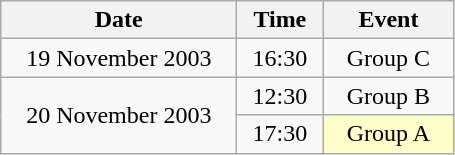<table class = "wikitable" style="text-align:center;">
<tr>
<th width=150>Date</th>
<th width=50>Time</th>
<th width=80>Event</th>
</tr>
<tr>
<td>19 November 2003</td>
<td>16:30</td>
<td>Group C</td>
</tr>
<tr>
<td rowspan=2>20 November 2003</td>
<td>12:30</td>
<td>Group B</td>
</tr>
<tr>
<td>17:30</td>
<td bgcolor=ffffcc>Group A</td>
</tr>
</table>
